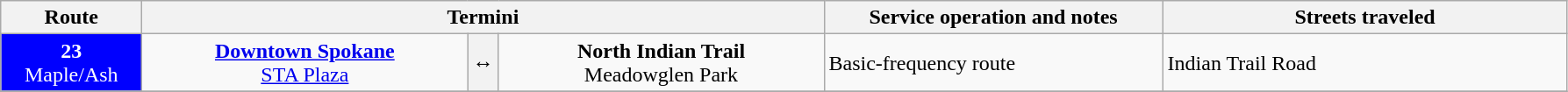<table class=wikitable style="font-size: 100%;" text-valign="center"|>
<tr>
<th width="100px">Route</th>
<th colspan=3>Termini</th>
<th width="250px">Service operation and notes</th>
<th width="300px">Streets traveled</th>
</tr>
<tr>
<td style="background:blue; color:white" align="center" valign=center><div><strong>23</strong><br>Maple/Ash</div></td>
<td ! width="240px" align="center"><strong><a href='#'>Downtown Spokane</a></strong> <br><a href='#'>STA Plaza</a><br></td>
<th><span>↔</span></th>
<td ! width="240px" align="center"><strong>North Indian Trail</strong><br>Meadowglen Park<br></td>
<td>Basic-frequency route</td>
<td>Indian Trail Road</td>
</tr>
<tr>
</tr>
</table>
